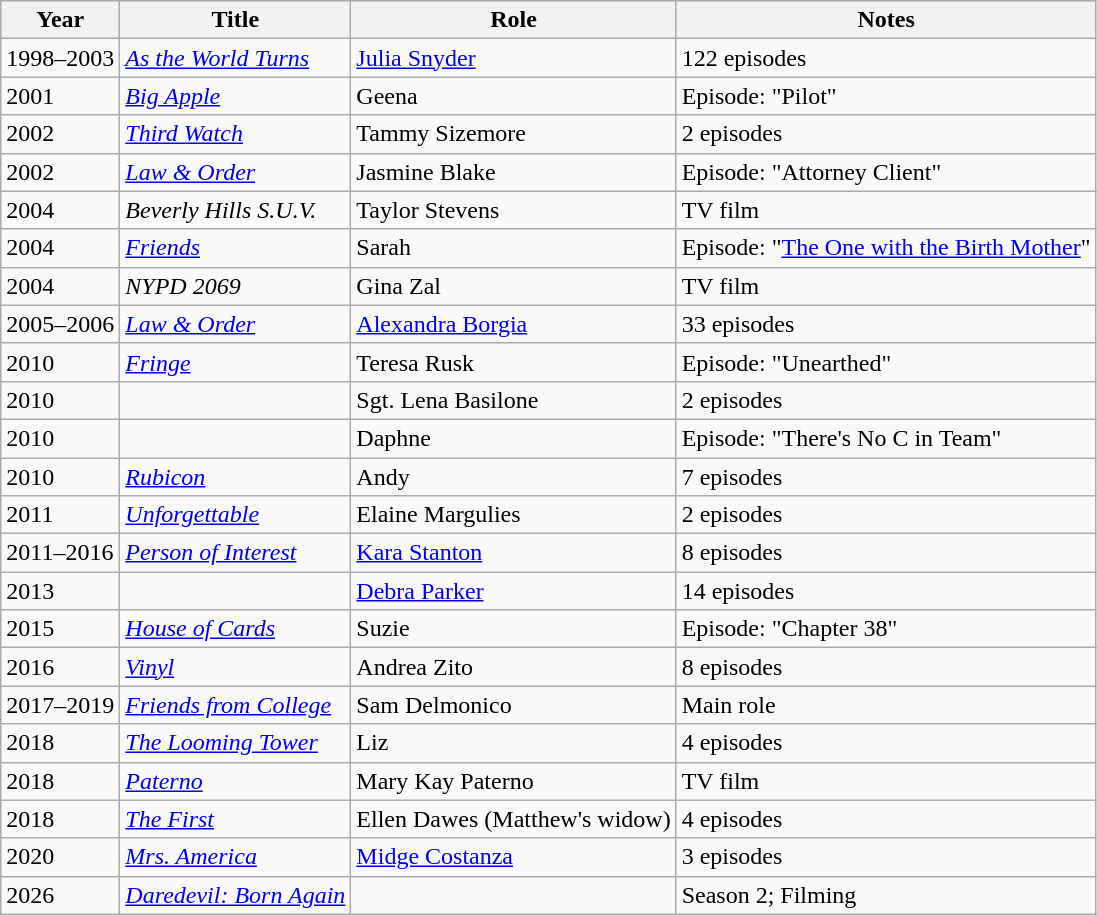<table class="wikitable sortable">
<tr>
<th>Year</th>
<th>Title</th>
<th>Role</th>
<th class="unsortable">Notes</th>
</tr>
<tr>
<td>1998–2003</td>
<td><em><a href='#'>As the World Turns</a></em></td>
<td><a href='#'>Julia Snyder</a></td>
<td>122 episodes</td>
</tr>
<tr>
<td>2001</td>
<td><em><a href='#'>Big Apple</a></em></td>
<td>Geena</td>
<td>Episode: "Pilot"</td>
</tr>
<tr>
<td>2002</td>
<td><em><a href='#'>Third Watch</a></em></td>
<td>Tammy Sizemore</td>
<td>2 episodes</td>
</tr>
<tr>
<td>2002</td>
<td><em><a href='#'>Law & Order</a></em></td>
<td>Jasmine Blake</td>
<td>Episode: "Attorney Client"</td>
</tr>
<tr>
<td>2004</td>
<td><em>Beverly Hills S.U.V.</em></td>
<td>Taylor Stevens</td>
<td>TV film</td>
</tr>
<tr>
<td>2004</td>
<td><em><a href='#'>Friends</a></em></td>
<td>Sarah</td>
<td>Episode: "<a href='#'>The One with the  Birth Mother</a>"</td>
</tr>
<tr>
<td>2004</td>
<td><em>NYPD 2069</em></td>
<td>Gina Zal</td>
<td>TV film</td>
</tr>
<tr>
<td>2005–2006</td>
<td><em><a href='#'>Law & Order</a></em></td>
<td><a href='#'>Alexandra Borgia</a></td>
<td>33 episodes</td>
</tr>
<tr>
<td>2010</td>
<td><em><a href='#'>Fringe</a></em></td>
<td>Teresa Rusk</td>
<td>Episode: "Unearthed"</td>
</tr>
<tr>
<td>2010</td>
<td><em></em></td>
<td>Sgt. Lena Basilone</td>
<td>2 episodes</td>
</tr>
<tr>
<td>2010</td>
<td><em></em></td>
<td>Daphne</td>
<td>Episode: "There's No C in Team"</td>
</tr>
<tr>
<td>2010</td>
<td><em><a href='#'>Rubicon</a></em></td>
<td>Andy</td>
<td>7 episodes</td>
</tr>
<tr>
<td>2011</td>
<td><em><a href='#'>Unforgettable</a></em></td>
<td>Elaine Margulies</td>
<td>2 episodes</td>
</tr>
<tr>
<td>2011–2016</td>
<td><em><a href='#'>Person of Interest</a></em></td>
<td><a href='#'>Kara Stanton</a></td>
<td>8 episodes</td>
</tr>
<tr>
<td>2013</td>
<td><em></em></td>
<td><a href='#'>Debra Parker</a></td>
<td>14 episodes</td>
</tr>
<tr>
<td>2015</td>
<td><em><a href='#'>House of Cards</a></em></td>
<td>Suzie</td>
<td>Episode: "Chapter 38"</td>
</tr>
<tr>
<td>2016</td>
<td><em><a href='#'>Vinyl</a></em></td>
<td>Andrea Zito</td>
<td>8 episodes</td>
</tr>
<tr>
<td>2017–2019</td>
<td><em><a href='#'>Friends from College</a></em></td>
<td>Sam Delmonico</td>
<td>Main role</td>
</tr>
<tr>
<td>2018</td>
<td><em><a href='#'>The Looming Tower</a></em></td>
<td>Liz</td>
<td>4 episodes</td>
</tr>
<tr>
<td>2018</td>
<td><em><a href='#'>Paterno</a></em></td>
<td>Mary Kay Paterno</td>
<td>TV film</td>
</tr>
<tr>
<td>2018</td>
<td><em><a href='#'>The First</a></em></td>
<td>Ellen Dawes (Matthew's widow)</td>
<td>4 episodes</td>
</tr>
<tr>
<td>2020</td>
<td><em><a href='#'>Mrs. America</a></em></td>
<td><a href='#'>Midge Costanza</a></td>
<td>3 episodes</td>
</tr>
<tr>
<td>2026</td>
<td><em><a href='#'>Daredevil: Born Again</a></em></td>
<td></td>
<td>Season 2; Filming</td>
</tr>
</table>
